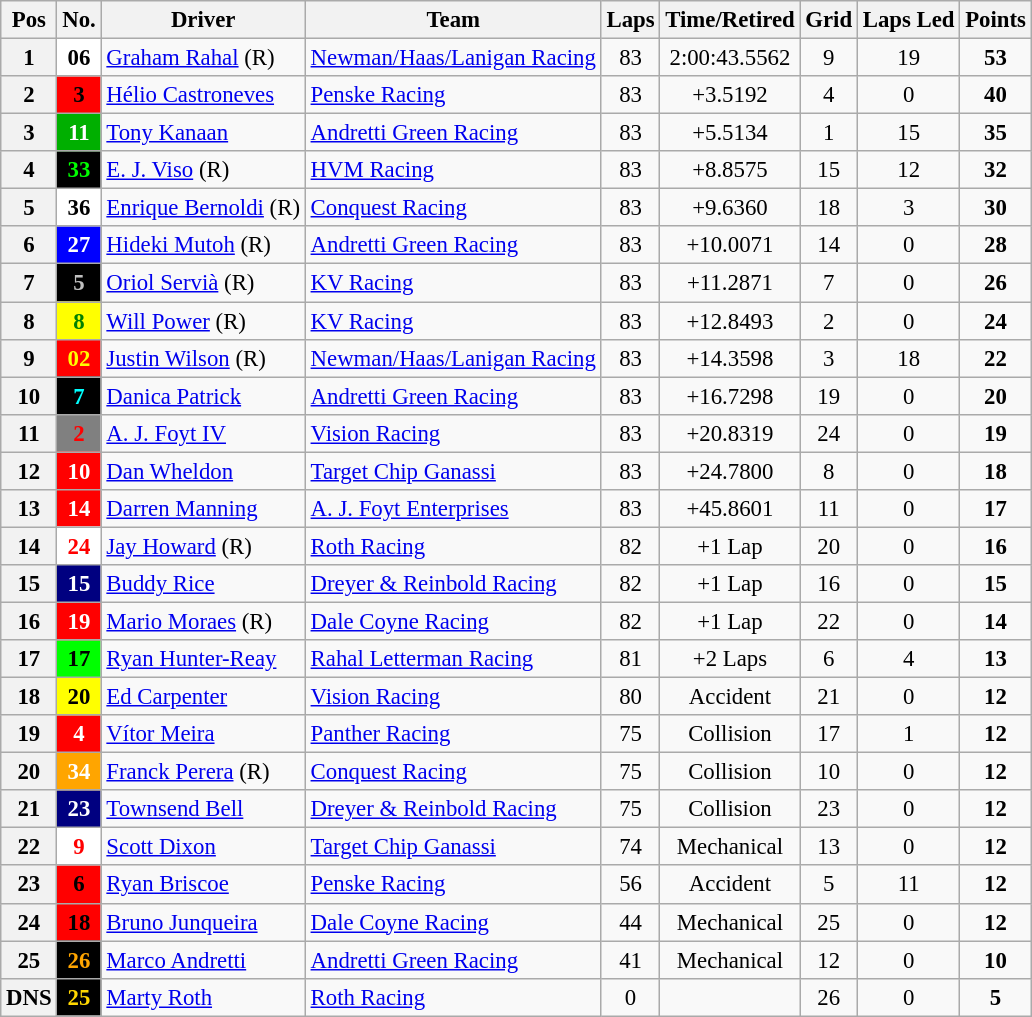<table class="wikitable" style="font-size:95%;">
<tr>
<th>Pos</th>
<th>No.</th>
<th>Driver</th>
<th>Team</th>
<th>Laps</th>
<th>Time/Retired</th>
<th>Grid</th>
<th>Laps Led</th>
<th>Points</th>
</tr>
<tr>
<th>1</th>
<td style="color:black; background:white; text-align:center;"><strong>06</strong></td>
<td> <a href='#'>Graham Rahal</a> (R)</td>
<td><a href='#'>Newman/Haas/Lanigan Racing</a></td>
<td align=center>83</td>
<td align=center>2:00:43.5562</td>
<td align=center>9</td>
<td align=center>19</td>
<td align=center><strong>53</strong></td>
</tr>
<tr>
<th>2</th>
<td style="color:black; background:#f00; text-align:center;"><strong>3</strong></td>
<td> <a href='#'>Hélio Castroneves</a></td>
<td><a href='#'>Penske Racing</a></td>
<td align=center>83</td>
<td align=center>+3.5192</td>
<td align=center>4</td>
<td align=center>0</td>
<td align=center><strong>40</strong></td>
</tr>
<tr>
<th>3</th>
<td style="color:white; background:#00af00; text-align:center;"><strong>11</strong></td>
<td> <a href='#'>Tony Kanaan</a></td>
<td><a href='#'>Andretti Green Racing</a></td>
<td align=center>83</td>
<td align=center>+5.5134</td>
<td align=center>1</td>
<td align=center>15</td>
<td align=center><strong>35</strong></td>
</tr>
<tr>
<th>4</th>
<td style="color:lime; background:black; text-align:center;"><strong>33</strong></td>
<td> <a href='#'>E. J. Viso</a> (R)</td>
<td><a href='#'>HVM Racing</a></td>
<td align=center>83</td>
<td align=center>+8.8575</td>
<td align=center>15</td>
<td align=center>12</td>
<td align=center><strong>32</strong></td>
</tr>
<tr>
<th>5</th>
<td style="color:black; background:white; text-align:center;"><strong>36</strong></td>
<td> <a href='#'>Enrique Bernoldi</a> (R)</td>
<td><a href='#'>Conquest Racing</a></td>
<td align=center>83</td>
<td align=center>+9.6360</td>
<td align=center>18</td>
<td align=center>3</td>
<td align=center><strong>30</strong></td>
</tr>
<tr>
<th>6</th>
<td style="color:white; background:blue; text-align:center;"><strong>27</strong></td>
<td> <a href='#'>Hideki Mutoh</a> (R)</td>
<td><a href='#'>Andretti Green Racing</a></td>
<td align=center>83</td>
<td align=center>+10.0071</td>
<td align=center>14</td>
<td align=center>0</td>
<td align=center><strong>28</strong></td>
</tr>
<tr>
<th>7</th>
<td style="color:silver; background:black; text-align:center;"><strong>5</strong></td>
<td> <a href='#'>Oriol Servià</a> (R)</td>
<td><a href='#'>KV Racing</a></td>
<td align=center>83</td>
<td align=center>+11.2871</td>
<td align=center>7</td>
<td align=center>0</td>
<td align=center><strong>26</strong></td>
</tr>
<tr>
<th>8</th>
<td style="color:green; background:yellow; text-align:center;"><strong>8</strong></td>
<td> <a href='#'>Will Power</a> (R)</td>
<td><a href='#'>KV Racing</a></td>
<td align=center>83</td>
<td align=center>+12.8493</td>
<td align=center>2</td>
<td align=center>0</td>
<td align=center><strong>24</strong></td>
</tr>
<tr>
<th>9</th>
<td style="color:yellow; background:red; text-align:center;"><strong>02</strong></td>
<td> <a href='#'>Justin Wilson</a> (R)</td>
<td><a href='#'>Newman/Haas/Lanigan Racing</a></td>
<td align=center>83</td>
<td align=center>+14.3598</td>
<td align=center>3</td>
<td align=center>18</td>
<td align=center><strong>22</strong></td>
</tr>
<tr>
<th>10</th>
<td style="color:aqua; background:black; text-align:center;"><strong>7</strong></td>
<td> <a href='#'>Danica Patrick</a></td>
<td><a href='#'>Andretti Green Racing</a></td>
<td align=center>83</td>
<td align=center>+16.7298</td>
<td align=center>19</td>
<td align=center>0</td>
<td align=center><strong>20</strong></td>
</tr>
<tr>
<th>11</th>
<td style="color:red; background:gray; text-align:center;"><strong>2</strong></td>
<td> <a href='#'>A. J. Foyt IV</a></td>
<td><a href='#'>Vision Racing</a></td>
<td align=center>83</td>
<td align=center>+20.8319</td>
<td align=center>24</td>
<td align=center>0</td>
<td align=center><strong>19</strong></td>
</tr>
<tr>
<th>12</th>
<td style="color:white; background:red; text-align:center;"><strong>10</strong></td>
<td> <a href='#'>Dan Wheldon</a></td>
<td><a href='#'>Target Chip Ganassi</a></td>
<td align=center>83</td>
<td align=center>+24.7800</td>
<td align=center>8</td>
<td align=center>0</td>
<td align=center><strong>18</strong></td>
</tr>
<tr>
<th>13</th>
<td style="color:white; background:#f00; text-align:center;"><strong>14</strong></td>
<td> <a href='#'>Darren Manning</a></td>
<td><a href='#'>A. J. Foyt Enterprises</a></td>
<td align=center>83</td>
<td align=center>+45.8601</td>
<td align=center>11</td>
<td align=center>0</td>
<td align=center><strong>17</strong></td>
</tr>
<tr>
<th>14</th>
<td style="color:red; background:white; text-align:center;"><strong>24</strong></td>
<td> <a href='#'>Jay Howard</a> (R)</td>
<td><a href='#'>Roth Racing</a></td>
<td align=center>82</td>
<td align=center>+1 Lap</td>
<td align=center>20</td>
<td align=center>0</td>
<td align=center><strong>16</strong></td>
</tr>
<tr>
<th>15</th>
<td style="color:white; background:navy; text-align:center;"><strong>15</strong></td>
<td> <a href='#'>Buddy Rice</a></td>
<td><a href='#'>Dreyer & Reinbold Racing</a></td>
<td align=center>82</td>
<td align=center>+1 Lap</td>
<td align=center>16</td>
<td align=center>0</td>
<td align=center><strong>15</strong></td>
</tr>
<tr>
<th>16</th>
<td style="color:white; background:red; text-align:center;"><strong>19</strong></td>
<td> <a href='#'>Mario Moraes</a> (R)</td>
<td><a href='#'>Dale Coyne Racing</a></td>
<td align=center>82</td>
<td align=center>+1 Lap</td>
<td align=center>22</td>
<td align=center>0</td>
<td align=center><strong>14</strong></td>
</tr>
<tr>
<th>17</th>
<td style="color:Black; background:#0f0; text-align:center;"><strong>17</strong></td>
<td> <a href='#'>Ryan Hunter-Reay</a></td>
<td><a href='#'>Rahal Letterman Racing</a></td>
<td align=center>81</td>
<td align=center>+2 Laps</td>
<td align=center>6</td>
<td align=center>4</td>
<td align=center><strong>13</strong></td>
</tr>
<tr>
<th>18</th>
<td style="color:black; background:yellow; text-align:center;"><strong>20</strong></td>
<td> <a href='#'>Ed Carpenter</a></td>
<td><a href='#'>Vision Racing</a></td>
<td align=center>80</td>
<td align=center>Accident</td>
<td align=center>21</td>
<td align=center>0</td>
<td align=center><strong>12</strong></td>
</tr>
<tr>
<th>19</th>
<td style="color:white; background:red; text-align:center;"><strong>4</strong></td>
<td> <a href='#'>Vítor Meira</a></td>
<td><a href='#'>Panther Racing</a></td>
<td align=center>75</td>
<td align=center>Collision</td>
<td align=center>17</td>
<td align=center>1</td>
<td align=center><strong>12</strong></td>
</tr>
<tr>
<th>20</th>
<td style="color:white; background:orange; text-align:center;"><strong>34</strong></td>
<td> <a href='#'>Franck Perera</a> (R)</td>
<td><a href='#'>Conquest Racing</a></td>
<td align=center>75</td>
<td align=center>Collision</td>
<td align=center>10</td>
<td align=center>0</td>
<td align=center><strong>12</strong></td>
</tr>
<tr>
<th>21</th>
<td style="color:white; background:navy; text-align:center;"><strong>23</strong></td>
<td> <a href='#'>Townsend Bell</a></td>
<td><a href='#'>Dreyer & Reinbold Racing</a></td>
<td align=center>75</td>
<td align=center>Collision</td>
<td align=center>23</td>
<td align=center>0</td>
<td align=center><strong>12</strong></td>
</tr>
<tr>
<th>22</th>
<td style="color:red; background:white; text-align:center;"><strong>9</strong></td>
<td> <a href='#'>Scott Dixon</a></td>
<td><a href='#'>Target Chip Ganassi</a></td>
<td align=center>74</td>
<td align=center>Mechanical</td>
<td align=center>13</td>
<td align=center>0</td>
<td align=center><strong>12</strong></td>
</tr>
<tr>
<th>23</th>
<td style="color:black; background:#f00; text-align:center;"><strong>6</strong></td>
<td> <a href='#'>Ryan Briscoe</a></td>
<td><a href='#'>Penske Racing</a></td>
<td align=center>56</td>
<td align=center>Accident</td>
<td align=center>5</td>
<td align=center>11</td>
<td align=center><strong>12</strong></td>
</tr>
<tr>
<th>24</th>
<td style="color:black; background:#f00; text-align:center;"><strong>18</strong></td>
<td> <a href='#'>Bruno Junqueira</a></td>
<td><a href='#'>Dale Coyne Racing</a></td>
<td align=center>44</td>
<td align=center>Mechanical</td>
<td align=center>25</td>
<td align=center>0</td>
<td align=center><strong>12</strong></td>
</tr>
<tr>
<th>25</th>
<td style="color:orange; background:black; text-align:center;"><strong>26</strong></td>
<td> <a href='#'>Marco Andretti</a></td>
<td><a href='#'>Andretti Green Racing</a></td>
<td align=center>41</td>
<td align=center>Mechanical</td>
<td align=center>12</td>
<td align=center>0</td>
<td align=center><strong>10</strong></td>
</tr>
<tr>
<th>DNS</th>
<td style="color:gold; background:black; text-align:center;"><strong>25</strong></td>
<td> <a href='#'>Marty Roth</a></td>
<td><a href='#'>Roth Racing</a></td>
<td align=center>0</td>
<td align=center></td>
<td align=center>26</td>
<td align=center>0</td>
<td align=center><strong>5</strong></td>
</tr>
</table>
